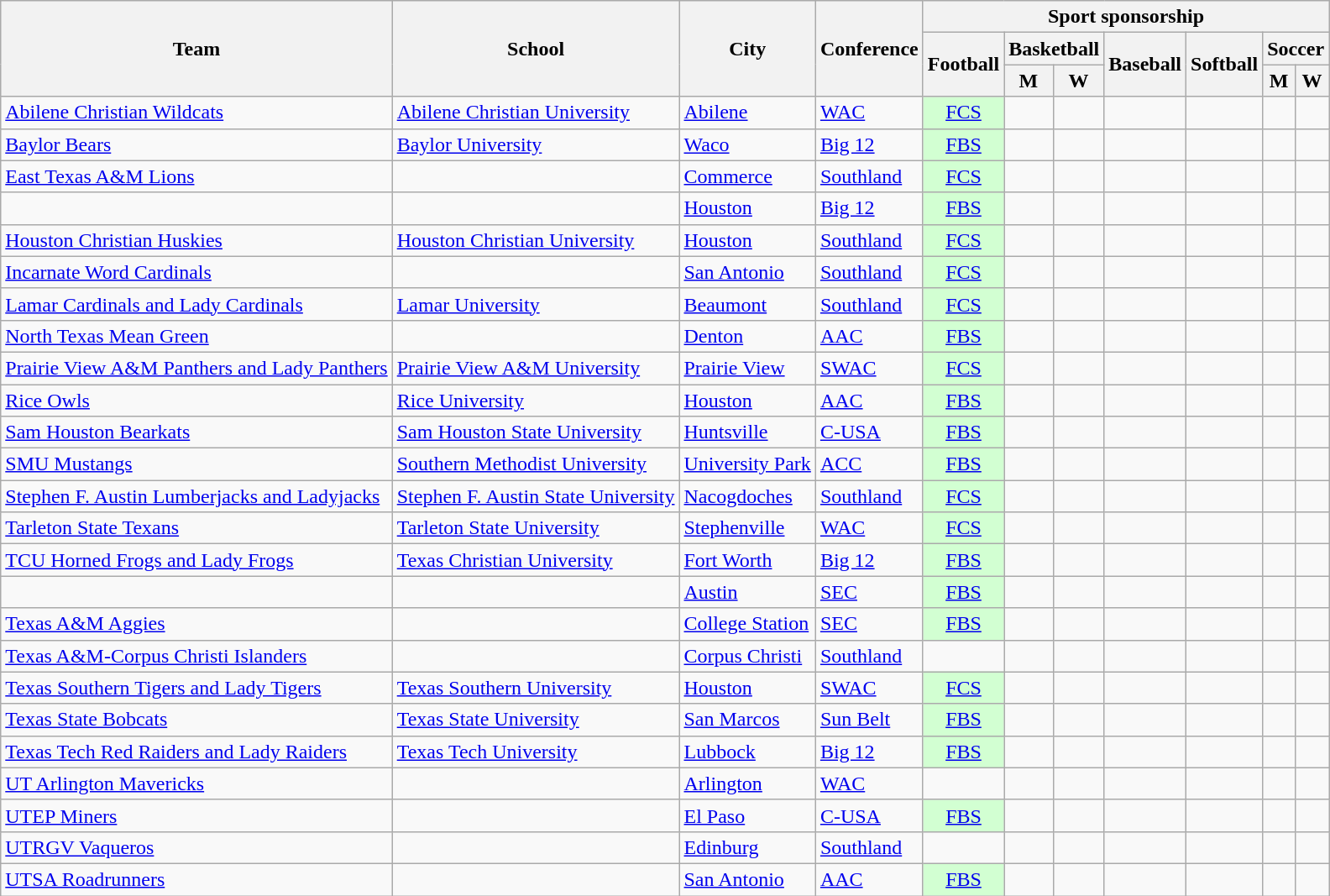<table class="sortable wikitable">
<tr>
<th rowspan=3>Team</th>
<th rowspan=3>School</th>
<th rowspan=3>City</th>
<th rowspan=3>Conference</th>
<th colspan=7>Sport sponsorship</th>
</tr>
<tr>
<th rowspan=2>Football</th>
<th colspan=2>Basketball</th>
<th rowspan=2>Baseball</th>
<th rowspan=2>Softball</th>
<th colspan=2>Soccer</th>
</tr>
<tr>
<th>M</th>
<th>W</th>
<th>M</th>
<th>W</th>
</tr>
<tr>
<td><a href='#'>Abilene Christian Wildcats</a></td>
<td><a href='#'>Abilene Christian University</a></td>
<td><a href='#'>Abilene</a></td>
<td><a href='#'>WAC</a></td>
<td style="background:#D2FFD2; text-align:center"><a href='#'>FCS</a> </td>
<td></td>
<td></td>
<td></td>
<td></td>
<td></td>
<td></td>
</tr>
<tr>
<td><a href='#'>Baylor Bears</a></td>
<td><a href='#'>Baylor University</a></td>
<td><a href='#'>Waco</a></td>
<td><a href='#'>Big 12</a></td>
<td style="background:#D2FFD2; text-align:center"><a href='#'>FBS</a></td>
<td></td>
<td></td>
<td></td>
<td></td>
<td></td>
<td></td>
</tr>
<tr>
<td><a href='#'>East Texas A&M Lions</a> </td>
<td></td>
<td><a href='#'>Commerce</a></td>
<td><a href='#'>Southland</a></td>
<td style="background:#D2FFD2; text-align:center"><a href='#'>FCS</a></td>
<td></td>
<td></td>
<td></td>
<td></td>
<td></td>
<td></td>
</tr>
<tr>
<td></td>
<td></td>
<td><a href='#'>Houston</a></td>
<td><a href='#'>Big 12</a></td>
<td style="background:#D2FFD2; text-align:center"><a href='#'>FBS</a></td>
<td></td>
<td></td>
<td></td>
<td></td>
<td></td>
<td></td>
</tr>
<tr>
<td><a href='#'>Houston Christian Huskies</a></td>
<td><a href='#'>Houston Christian University</a></td>
<td><a href='#'>Houston</a></td>
<td><a href='#'>Southland</a></td>
<td style="background:#D2FFD2; text-align:center"><a href='#'>FCS</a></td>
<td></td>
<td></td>
<td></td>
<td></td>
<td> </td>
<td></td>
</tr>
<tr>
<td><a href='#'>Incarnate Word Cardinals</a></td>
<td></td>
<td><a href='#'>San Antonio</a></td>
<td><a href='#'>Southland</a></td>
<td style="background:#D2FFD2; text-align:center"><a href='#'>FCS</a></td>
<td></td>
<td></td>
<td></td>
<td></td>
<td> </td>
<td></td>
</tr>
<tr>
<td><a href='#'>Lamar Cardinals and Lady Cardinals</a></td>
<td><a href='#'>Lamar University</a></td>
<td><a href='#'>Beaumont</a></td>
<td><a href='#'>Southland</a></td>
<td style="background:#D2FFD2; text-align:center"><a href='#'>FCS</a></td>
<td></td>
<td></td>
<td></td>
<td></td>
<td></td>
<td></td>
</tr>
<tr>
<td><a href='#'>North Texas Mean Green</a></td>
<td></td>
<td><a href='#'>Denton</a></td>
<td><a href='#'>AAC</a></td>
<td style="background:#D2FFD2; text-align:center"><a href='#'>FBS</a></td>
<td></td>
<td></td>
<td></td>
<td></td>
<td></td>
<td></td>
</tr>
<tr>
<td><a href='#'>Prairie View A&M Panthers and Lady Panthers</a></td>
<td><a href='#'>Prairie View A&M University</a></td>
<td><a href='#'>Prairie View</a></td>
<td><a href='#'>SWAC</a></td>
<td style="background:#D2FFD2; text-align:center"><a href='#'>FCS</a></td>
<td></td>
<td></td>
<td></td>
<td></td>
<td></td>
<td></td>
</tr>
<tr>
<td><a href='#'>Rice Owls</a></td>
<td><a href='#'>Rice University</a></td>
<td><a href='#'>Houston</a></td>
<td><a href='#'>AAC</a></td>
<td style="background:#D2FFD2; text-align:center"><a href='#'>FBS</a></td>
<td></td>
<td></td>
<td></td>
<td></td>
<td></td>
<td></td>
</tr>
<tr>
<td><a href='#'>Sam Houston Bearkats</a></td>
<td><a href='#'>Sam Houston State University</a></td>
<td><a href='#'>Huntsville</a></td>
<td><a href='#'>C-USA</a></td>
<td style="background:#D2FFD2; text-align:center"><a href='#'>FBS</a></td>
<td></td>
<td></td>
<td></td>
<td></td>
<td></td>
<td></td>
</tr>
<tr>
<td><a href='#'>SMU Mustangs</a></td>
<td><a href='#'>Southern Methodist University</a></td>
<td><a href='#'>University Park</a></td>
<td><a href='#'>ACC</a></td>
<td style="background:#D2FFD2; text-align:center"><a href='#'>FBS</a></td>
<td></td>
<td></td>
<td></td>
<td></td>
<td></td>
<td></td>
</tr>
<tr>
<td><a href='#'>Stephen F. Austin Lumberjacks and Ladyjacks</a></td>
<td><a href='#'>Stephen F. Austin State University</a></td>
<td><a href='#'>Nacogdoches</a></td>
<td><a href='#'>Southland</a></td>
<td style="background:#D2FFD2; text-align:center"><a href='#'>FCS</a></td>
<td></td>
<td></td>
<td></td>
<td></td>
<td></td>
<td></td>
</tr>
<tr>
<td><a href='#'>Tarleton State Texans</a></td>
<td><a href='#'>Tarleton State University</a></td>
<td><a href='#'>Stephenville</a></td>
<td><a href='#'>WAC</a></td>
<td style="background:#D2FFD2; text-align:center"><a href='#'>FCS</a></td>
<td></td>
<td></td>
<td></td>
<td></td>
<td></td>
<td></td>
</tr>
<tr>
<td><a href='#'>TCU Horned Frogs and Lady Frogs</a></td>
<td><a href='#'>Texas Christian University</a></td>
<td><a href='#'>Fort Worth</a></td>
<td><a href='#'>Big 12</a></td>
<td style="background:#D2FFD2; text-align:center"><a href='#'>FBS</a></td>
<td></td>
<td></td>
<td></td>
<td></td>
<td></td>
<td></td>
</tr>
<tr>
<td></td>
<td></td>
<td><a href='#'>Austin</a></td>
<td><a href='#'>SEC</a></td>
<td style="background:#D2FFD2; text-align:center"><a href='#'>FBS</a></td>
<td></td>
<td></td>
<td></td>
<td></td>
<td></td>
<td></td>
</tr>
<tr>
<td><a href='#'>Texas A&M Aggies</a></td>
<td></td>
<td><a href='#'>College Station</a></td>
<td><a href='#'>SEC</a></td>
<td style="background:#D2FFD2; text-align:center"><a href='#'>FBS</a></td>
<td></td>
<td></td>
<td></td>
<td></td>
<td></td>
<td></td>
</tr>
<tr>
<td><a href='#'>Texas A&M-Corpus Christi Islanders</a></td>
<td></td>
<td><a href='#'>Corpus Christi</a></td>
<td><a href='#'>Southland</a></td>
<td></td>
<td></td>
<td></td>
<td></td>
<td></td>
<td></td>
<td></td>
</tr>
<tr>
<td><a href='#'>Texas Southern Tigers and Lady Tigers</a></td>
<td><a href='#'>Texas Southern University</a></td>
<td><a href='#'>Houston</a></td>
<td><a href='#'>SWAC</a></td>
<td style="background:#D2FFD2; text-align:center"><a href='#'>FCS</a></td>
<td></td>
<td></td>
<td></td>
<td></td>
<td></td>
<td></td>
</tr>
<tr>
<td><a href='#'>Texas State Bobcats</a></td>
<td><a href='#'>Texas State University</a></td>
<td><a href='#'>San Marcos</a></td>
<td><a href='#'>Sun Belt</a></td>
<td style="background:#D2FFD2; text-align:center"><a href='#'>FBS</a></td>
<td></td>
<td></td>
<td></td>
<td></td>
<td></td>
<td></td>
</tr>
<tr>
<td><a href='#'>Texas Tech Red Raiders and Lady Raiders</a> </td>
<td><a href='#'>Texas Tech University</a></td>
<td><a href='#'>Lubbock</a></td>
<td><a href='#'>Big 12</a></td>
<td style="background:#D2FFD2; text-align:center"><a href='#'>FBS</a></td>
<td></td>
<td></td>
<td></td>
<td></td>
<td></td>
<td></td>
</tr>
<tr>
<td><a href='#'>UT Arlington Mavericks</a></td>
<td></td>
<td><a href='#'>Arlington</a></td>
<td><a href='#'>WAC</a></td>
<td></td>
<td></td>
<td></td>
<td></td>
<td></td>
<td></td>
<td></td>
</tr>
<tr>
<td><a href='#'>UTEP Miners</a></td>
<td></td>
<td><a href='#'>El Paso</a></td>
<td><a href='#'>C-USA</a></td>
<td style="background:#D2FFD2; text-align:center"><a href='#'>FBS</a></td>
<td></td>
<td></td>
<td></td>
<td></td>
<td></td>
<td></td>
</tr>
<tr>
<td><a href='#'>UTRGV Vaqueros</a></td>
<td></td>
<td><a href='#'>Edinburg</a></td>
<td><a href='#'>Southland</a></td>
<td> </td>
<td></td>
<td></td>
<td></td>
<td></td>
<td></td>
<td></td>
</tr>
<tr>
<td><a href='#'>UTSA Roadrunners</a></td>
<td></td>
<td><a href='#'>San Antonio</a></td>
<td><a href='#'>AAC</a></td>
<td style="background:#D2FFD2; text-align:center"><a href='#'>FBS</a></td>
<td></td>
<td></td>
<td></td>
<td></td>
<td></td>
<td></td>
</tr>
</table>
